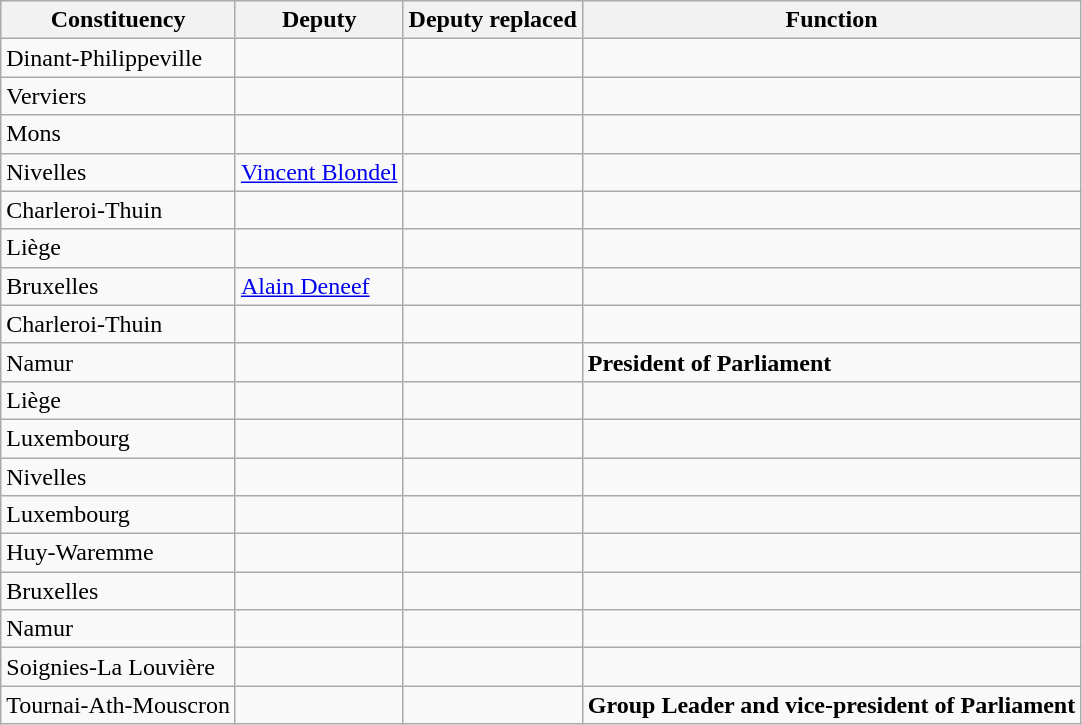<table class="wikitable">
<tr>
<th>Constituency</th>
<th>Deputy</th>
<th><strong>Deputy replaced</strong></th>
<th>Function</th>
</tr>
<tr>
<td>Dinant-Philippeville</td>
<td></td>
<td></td>
<td></td>
</tr>
<tr>
<td>Verviers</td>
<td></td>
<td></td>
<td></td>
</tr>
<tr>
<td>Mons</td>
<td></td>
<td></td>
<td></td>
</tr>
<tr>
<td>Nivelles</td>
<td><a href='#'>Vincent Blondel</a></td>
<td></td>
<td></td>
</tr>
<tr>
<td>Charleroi-Thuin</td>
<td></td>
<td></td>
<td></td>
</tr>
<tr>
<td>Liège</td>
<td></td>
<td></td>
<td></td>
</tr>
<tr>
<td>Bruxelles</td>
<td><a href='#'>Alain Deneef</a></td>
<td></td>
<td></td>
</tr>
<tr>
<td>Charleroi-Thuin</td>
<td></td>
<td></td>
<td></td>
</tr>
<tr>
<td>Namur</td>
<td></td>
<td></td>
<td><strong>President of Parliament</strong></td>
</tr>
<tr>
<td>Liège</td>
<td></td>
<td></td>
<td></td>
</tr>
<tr>
<td>Luxembourg</td>
<td></td>
<td></td>
<td></td>
</tr>
<tr>
<td>Nivelles</td>
<td></td>
<td></td>
<td></td>
</tr>
<tr>
<td>Luxembourg</td>
<td></td>
<td></td>
<td></td>
</tr>
<tr>
<td>Huy-Waremme</td>
<td></td>
<td></td>
<td></td>
</tr>
<tr>
<td>Bruxelles</td>
<td></td>
<td></td>
<td></td>
</tr>
<tr>
<td>Namur</td>
<td></td>
<td></td>
<td></td>
</tr>
<tr>
<td>Soignies-La Louvière</td>
<td></td>
<td></td>
<td></td>
</tr>
<tr>
<td>Tournai-Ath-Mouscron</td>
<td></td>
<td></td>
<td><strong>Group Leader and vice-president of Parliament</strong></td>
</tr>
</table>
